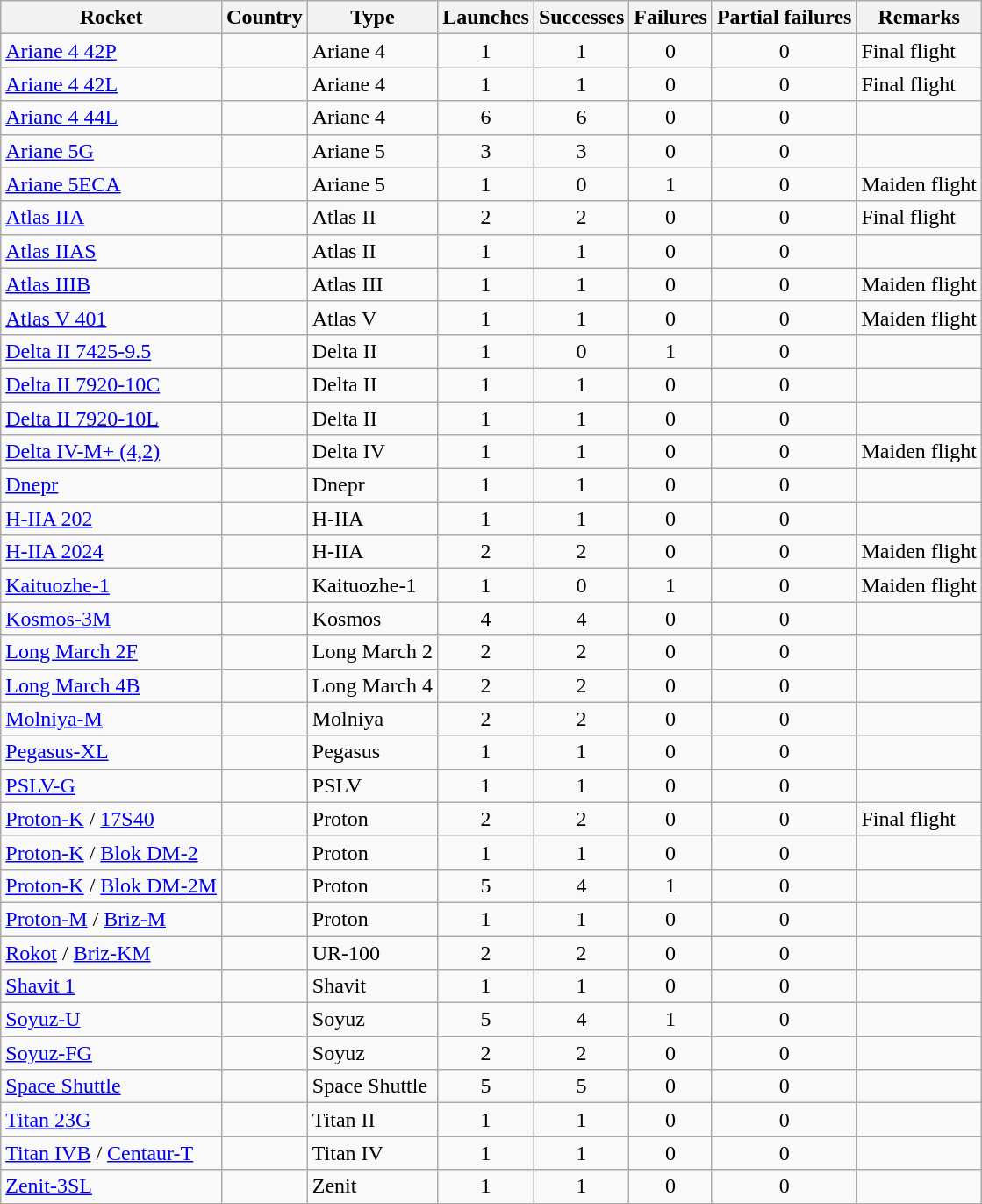<table class="wikitable sortable collapsible collapsed" style=text-align:center>
<tr>
<th>Rocket</th>
<th>Country</th>
<th>Type</th>
<th>Launches</th>
<th>Successes</th>
<th>Failures</th>
<th>Partial failures</th>
<th>Remarks</th>
</tr>
<tr>
<td align=left><a href='#'>Ariane 4 42P</a></td>
<td align=left></td>
<td align=left>Ariane 4</td>
<td>1</td>
<td>1</td>
<td>0</td>
<td>0</td>
<td align=left>Final flight</td>
</tr>
<tr>
<td align=left><a href='#'>Ariane 4 42L</a></td>
<td align=left></td>
<td align=left>Ariane 4</td>
<td>1</td>
<td>1</td>
<td>0</td>
<td>0</td>
<td align=left>Final flight</td>
</tr>
<tr>
<td align=left><a href='#'>Ariane 4 44L</a></td>
<td align=left></td>
<td align=left>Ariane 4</td>
<td>6</td>
<td>6</td>
<td>0</td>
<td>0</td>
<td></td>
</tr>
<tr>
<td align=left><a href='#'>Ariane 5G</a></td>
<td align=left></td>
<td align=left>Ariane 5</td>
<td>3</td>
<td>3</td>
<td>0</td>
<td>0</td>
<td></td>
</tr>
<tr>
<td align=left><a href='#'>Ariane 5ECA</a></td>
<td align=left></td>
<td align=left>Ariane 5</td>
<td>1</td>
<td>0</td>
<td>1</td>
<td>0</td>
<td align=left>Maiden flight</td>
</tr>
<tr>
<td align=left><a href='#'>Atlas IIA</a></td>
<td align=left></td>
<td align=left>Atlas II</td>
<td>2</td>
<td>2</td>
<td>0</td>
<td>0</td>
<td align=left>Final flight</td>
</tr>
<tr>
<td align=left><a href='#'>Atlas IIAS</a></td>
<td align=left></td>
<td align=left>Atlas II</td>
<td>1</td>
<td>1</td>
<td>0</td>
<td>0</td>
<td></td>
</tr>
<tr>
<td align=left><a href='#'>Atlas IIIB</a></td>
<td align=left></td>
<td align=left>Atlas III</td>
<td>1</td>
<td>1</td>
<td>0</td>
<td>0</td>
<td align=left>Maiden flight</td>
</tr>
<tr>
<td align=left><a href='#'>Atlas V 401</a></td>
<td align=left></td>
<td align=left>Atlas V</td>
<td>1</td>
<td>1</td>
<td>0</td>
<td>0</td>
<td align=left>Maiden flight</td>
</tr>
<tr>
<td align=left><a href='#'>Delta II 7425-9.5</a></td>
<td align=left></td>
<td align=left>Delta II</td>
<td>1</td>
<td>0</td>
<td>1</td>
<td>0</td>
<td></td>
</tr>
<tr>
<td align=left><a href='#'>Delta II 7920-10C</a></td>
<td align=left></td>
<td align=left>Delta II</td>
<td>1</td>
<td>1</td>
<td>0</td>
<td>0</td>
<td></td>
</tr>
<tr>
<td align=left><a href='#'>Delta II 7920-10L</a></td>
<td align=left></td>
<td align=left>Delta II</td>
<td>1</td>
<td>1</td>
<td>0</td>
<td>0</td>
<td></td>
</tr>
<tr>
<td align=left><a href='#'>Delta IV-M+ (4,2)</a></td>
<td align=left></td>
<td align=left>Delta IV</td>
<td>1</td>
<td>1</td>
<td>0</td>
<td>0</td>
<td align=left>Maiden flight</td>
</tr>
<tr>
<td align=left><a href='#'>Dnepr</a></td>
<td align=left></td>
<td align=left>Dnepr</td>
<td>1</td>
<td>1</td>
<td>0</td>
<td>0</td>
<td></td>
</tr>
<tr>
<td align=left><a href='#'>H-IIA 202</a></td>
<td align=left></td>
<td align=left>H-IIA</td>
<td>1</td>
<td>1</td>
<td>0</td>
<td>0</td>
<td></td>
</tr>
<tr>
<td align=left><a href='#'>H-IIA 2024</a></td>
<td align=left></td>
<td align=left>H-IIA</td>
<td>2</td>
<td>2</td>
<td>0</td>
<td>0</td>
<td align=left>Maiden flight</td>
</tr>
<tr>
<td align=left><a href='#'>Kaituozhe-1</a></td>
<td align=left></td>
<td align=left>Kaituozhe-1</td>
<td>1</td>
<td>0</td>
<td>1</td>
<td>0</td>
<td align=left>Maiden flight</td>
</tr>
<tr>
<td align=left><a href='#'>Kosmos-3M</a></td>
<td align=left></td>
<td align=left>Kosmos</td>
<td>4</td>
<td>4</td>
<td>0</td>
<td>0</td>
<td></td>
</tr>
<tr>
<td align=left><a href='#'>Long March 2F</a></td>
<td align=left></td>
<td align=left>Long March 2</td>
<td>2</td>
<td>2</td>
<td>0</td>
<td>0</td>
<td></td>
</tr>
<tr>
<td align=left><a href='#'>Long March 4B</a></td>
<td align=left></td>
<td align=left>Long March 4</td>
<td>2</td>
<td>2</td>
<td>0</td>
<td>0</td>
<td></td>
</tr>
<tr>
<td align=left><a href='#'>Molniya-M</a></td>
<td align=left></td>
<td align=left>Molniya</td>
<td>2</td>
<td>2</td>
<td>0</td>
<td>0</td>
<td></td>
</tr>
<tr>
<td align=left><a href='#'>Pegasus-XL</a></td>
<td align=left></td>
<td align=left>Pegasus</td>
<td>1</td>
<td>1</td>
<td>0</td>
<td>0</td>
<td></td>
</tr>
<tr>
<td align=left><a href='#'>PSLV-G</a></td>
<td align=left></td>
<td align=left>PSLV</td>
<td>1</td>
<td>1</td>
<td>0</td>
<td>0</td>
<td></td>
</tr>
<tr>
<td align=left><a href='#'>Proton-K</a> / <a href='#'>17S40</a></td>
<td align=left></td>
<td align=left>Proton</td>
<td>2</td>
<td>2</td>
<td>0</td>
<td>0</td>
<td align=left>Final flight</td>
</tr>
<tr>
<td align=left><a href='#'>Proton-K</a> / <a href='#'>Blok DM-2</a></td>
<td align=left></td>
<td align=left>Proton</td>
<td>1</td>
<td>1</td>
<td>0</td>
<td>0</td>
<td></td>
</tr>
<tr>
<td align=left><a href='#'>Proton-K</a> / <a href='#'>Blok DM-2M</a></td>
<td align=left></td>
<td align=left>Proton</td>
<td>5</td>
<td>4</td>
<td>1</td>
<td>0</td>
<td></td>
</tr>
<tr>
<td align=left><a href='#'>Proton-M</a> / <a href='#'>Briz-M</a></td>
<td align=left></td>
<td align=left>Proton</td>
<td>1</td>
<td>1</td>
<td>0</td>
<td>0</td>
<td></td>
</tr>
<tr>
<td align=left><a href='#'>Rokot</a> / <a href='#'>Briz-KM</a></td>
<td align=left></td>
<td align=left>UR-100</td>
<td>2</td>
<td>2</td>
<td>0</td>
<td>0</td>
<td></td>
</tr>
<tr>
<td align=left><a href='#'>Shavit 1</a></td>
<td align=left></td>
<td align=left>Shavit</td>
<td>1</td>
<td>1</td>
<td>0</td>
<td>0</td>
<td></td>
</tr>
<tr>
<td align=left><a href='#'>Soyuz-U</a></td>
<td align=left></td>
<td align=left>Soyuz</td>
<td>5</td>
<td>4</td>
<td>1</td>
<td>0</td>
<td></td>
</tr>
<tr>
<td align=left><a href='#'>Soyuz-FG</a></td>
<td align=left></td>
<td align=left>Soyuz</td>
<td>2</td>
<td>2</td>
<td>0</td>
<td>0</td>
<td></td>
</tr>
<tr>
<td align=left><a href='#'>Space Shuttle</a></td>
<td align=left></td>
<td align=left>Space Shuttle</td>
<td>5</td>
<td>5</td>
<td>0</td>
<td>0</td>
<td></td>
</tr>
<tr>
<td align=left><a href='#'>Titan 23G</a></td>
<td align=left></td>
<td align=left>Titan II</td>
<td>1</td>
<td>1</td>
<td>0</td>
<td>0</td>
<td></td>
</tr>
<tr>
<td align=left><a href='#'>Titan IVB</a> / <a href='#'>Centaur-T</a></td>
<td align=left></td>
<td align=left>Titan IV</td>
<td>1</td>
<td>1</td>
<td>0</td>
<td>0</td>
<td></td>
</tr>
<tr>
<td align=left><a href='#'>Zenit-3SL</a></td>
<td align=left></td>
<td align=left>Zenit</td>
<td>1</td>
<td>1</td>
<td>0</td>
<td>0</td>
<td></td>
</tr>
</table>
